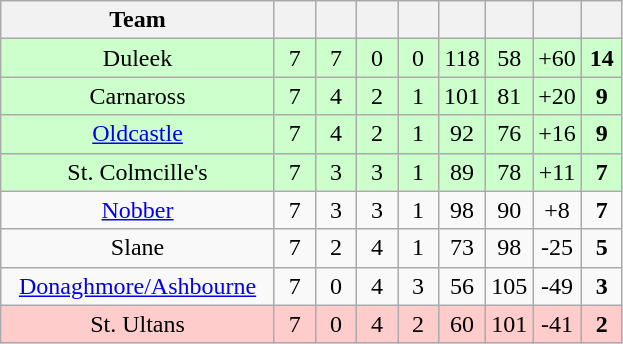<table class="wikitable" style="text-align:center">
<tr>
<th width="175">Team</th>
<th width="20"></th>
<th width="20"></th>
<th width="20"></th>
<th width="20"></th>
<th width="20"></th>
<th width="20"></th>
<th width="20"></th>
<th width="20"></th>
</tr>
<tr style="background:#cfc;">
<td>Duleek</td>
<td>7</td>
<td>7</td>
<td>0</td>
<td>0</td>
<td>118</td>
<td>58</td>
<td>+60</td>
<td><strong>14</strong></td>
</tr>
<tr style="background:#cfc;">
<td>Carnaross</td>
<td>7</td>
<td>4</td>
<td>2</td>
<td>1</td>
<td>101</td>
<td>81</td>
<td>+20</td>
<td><strong>9</strong></td>
</tr>
<tr style="background:#cfc;">
<td><a href='#'>Oldcastle</a></td>
<td>7</td>
<td>4</td>
<td>2</td>
<td>1</td>
<td>92</td>
<td>76</td>
<td>+16</td>
<td><strong>9</strong></td>
</tr>
<tr style="background:#cfc;">
<td>St. Colmcille's</td>
<td>7</td>
<td>3</td>
<td>3</td>
<td>1</td>
<td>89</td>
<td>78</td>
<td>+11</td>
<td><strong>7</strong></td>
</tr>
<tr>
<td><a href='#'>Nobber</a></td>
<td>7</td>
<td>3</td>
<td>3</td>
<td>1</td>
<td>98</td>
<td>90</td>
<td>+8</td>
<td><strong>7</strong></td>
</tr>
<tr>
<td>Slane</td>
<td>7</td>
<td>2</td>
<td>4</td>
<td>1</td>
<td>73</td>
<td>98</td>
<td>-25</td>
<td><strong>5</strong></td>
</tr>
<tr>
<td><a href='#'>Donaghmore/Ashbourne</a></td>
<td>7</td>
<td>0</td>
<td>4</td>
<td>3</td>
<td>56</td>
<td>105</td>
<td>-49</td>
<td><strong>3</strong></td>
</tr>
<tr style="background:#fcc;">
<td>St. Ultans</td>
<td>7</td>
<td>0</td>
<td>4</td>
<td>2</td>
<td>60</td>
<td>101</td>
<td>-41</td>
<td><strong>2</strong></td>
</tr>
</table>
